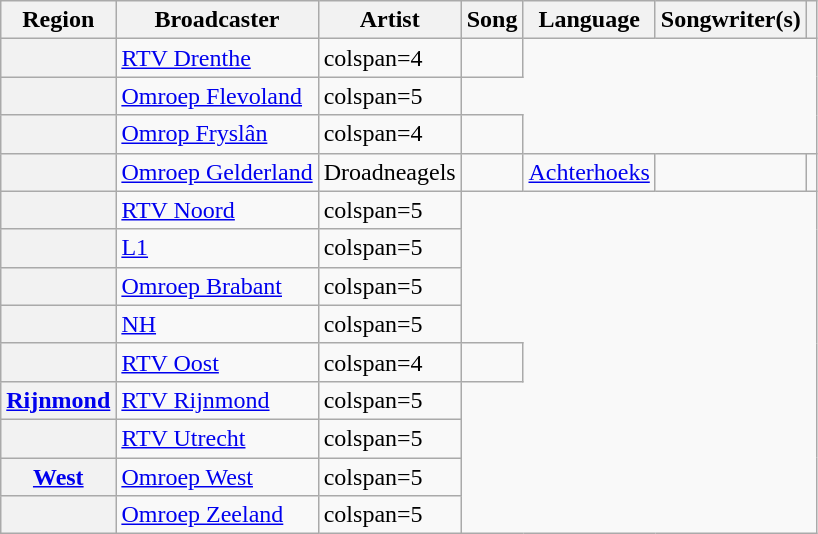<table class="wikitable plainrowheaders unsortable">
<tr>
<th scope="col">Region</th>
<th scope="col">Broadcaster</th>
<th scope="col">Artist</th>
<th scope="col">Song</th>
<th scope="col">Language</th>
<th scope="col">Songwriter(s)</th>
<th></th>
</tr>
<tr>
<th scope="row"></th>
<td><a href='#'>RTV Drenthe</a></td>
<td>colspan=4 </td>
<td align="center"></td>
</tr>
<tr>
<th scope="row"></th>
<td><a href='#'>Omroep Flevoland</a></td>
<td>colspan=5 </td>
</tr>
<tr>
<th scope="row"></th>
<td><a href='#'>Omrop Fryslân</a></td>
<td>colspan=4 </td>
<td align="center"></td>
</tr>
<tr>
<th scope="row"></th>
<td><a href='#'>Omroep Gelderland</a></td>
<td>Droadneagels</td>
<td></td>
<td><a href='#'>Achterhoeks</a></td>
<td></td>
<td></td>
</tr>
<tr>
<th scope="row"></th>
<td><a href='#'>RTV Noord</a></td>
<td>colspan=5 </td>
</tr>
<tr>
<th scope="row"></th>
<td><a href='#'>L1</a></td>
<td>colspan=5 </td>
</tr>
<tr>
<th scope="row"></th>
<td><a href='#'>Omroep Brabant</a></td>
<td>colspan=5 </td>
</tr>
<tr>
<th scope="row"></th>
<td><a href='#'>NH</a></td>
<td>colspan=5 </td>
</tr>
<tr>
<th scope="row"></th>
<td><a href='#'>RTV Oost</a></td>
<td>colspan=4 </td>
<td></td>
</tr>
<tr>
<th scope="row"> <a href='#'>Rijnmond</a></th>
<td><a href='#'>RTV Rijnmond</a></td>
<td>colspan=5 </td>
</tr>
<tr>
<th scope="row"></th>
<td><a href='#'>RTV Utrecht</a></td>
<td>colspan=5 </td>
</tr>
<tr>
<th scope="row"> <a href='#'>West</a></th>
<td><a href='#'>Omroep West</a></td>
<td>colspan=5 </td>
</tr>
<tr>
<th scope="row"></th>
<td><a href='#'>Omroep Zeeland</a></td>
<td>colspan=5 </td>
</tr>
</table>
